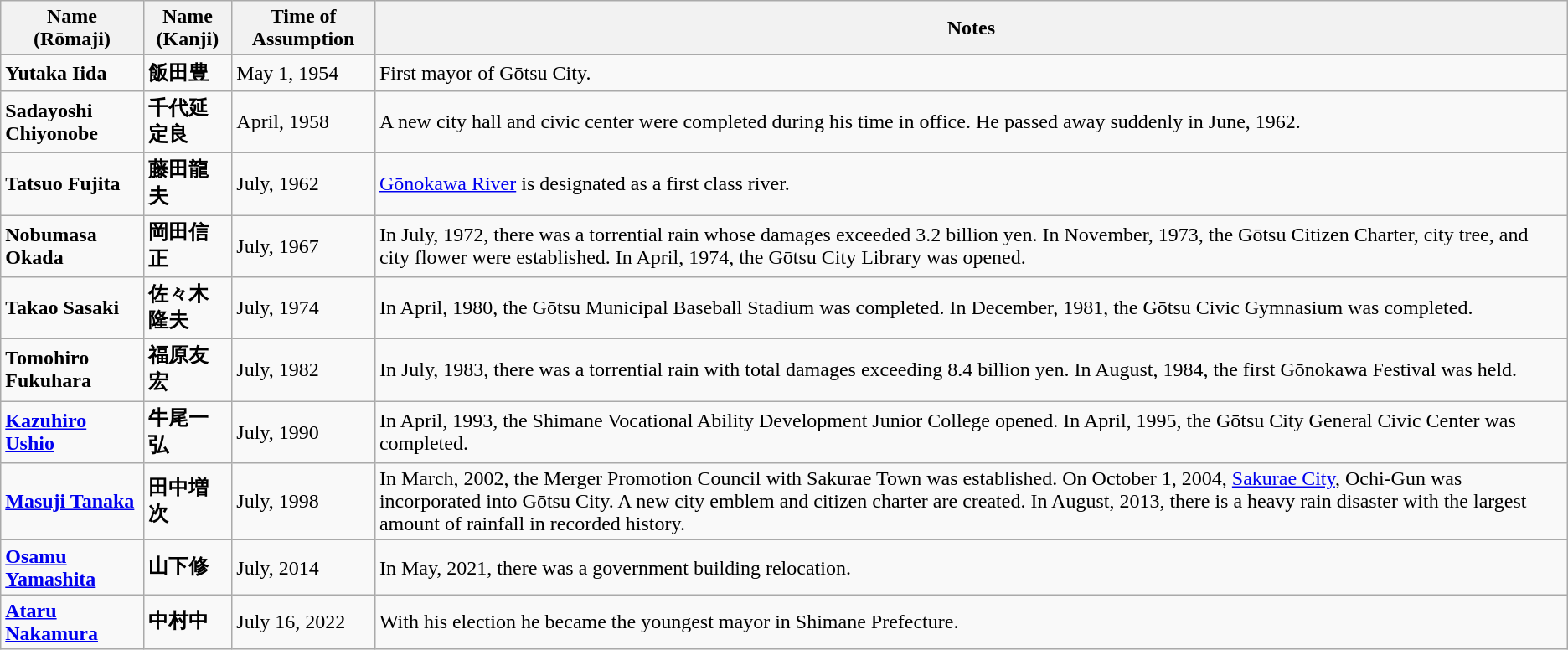<table class="wikitable sortable mw-collapsible mw-collapsed">
<tr>
<th>Name<br>(Rōmaji)</th>
<th>Name<br>(Kanji)</th>
<th>Time of Assumption</th>
<th>Notes</th>
</tr>
<tr>
<td><strong>Yutaka Iida</strong></td>
<td><strong>飯田豊</strong></td>
<td>May 1, 1954</td>
<td>First mayor of Gōtsu City.</td>
</tr>
<tr>
<td><strong>Sadayoshi Chiyonobe</strong></td>
<td><strong>千代延定良</strong></td>
<td>April, 1958</td>
<td>A new city hall and civic center were completed during his time in office. He passed away suddenly in June, 1962.</td>
</tr>
<tr>
<td><strong>Tatsuo Fujita</strong></td>
<td><strong>藤田龍夫</strong></td>
<td>July, 1962</td>
<td><a href='#'>Gōnokawa River</a> is designated as a first class river.</td>
</tr>
<tr>
<td><strong>Nobumasa Okada</strong></td>
<td><strong>岡田信正</strong></td>
<td>July, 1967</td>
<td>In July, 1972, there was a torrential rain whose damages exceeded 3.2 billion yen. In November,  1973, the Gōtsu Citizen Charter, city tree, and city flower were established. In April, 1974, the Gōtsu City Library was opened.</td>
</tr>
<tr>
<td><strong>Takao Sasaki</strong></td>
<td><strong>佐々木隆夫</strong></td>
<td>July, 1974</td>
<td>In April, 1980, the Gōtsu Municipal Baseball Stadium was completed. In December, 1981, the Gōtsu Civic Gymnasium was completed.</td>
</tr>
<tr>
<td><strong>Tomohiro Fukuhara</strong></td>
<td><strong>福原友宏</strong></td>
<td>July, 1982</td>
<td>In July, 1983, there was a torrential rain with total damages exceeding 8.4 billion yen. In August, 1984, the first Gōnokawa Festival was held.</td>
</tr>
<tr>
<td><a href='#'><strong>Kazuhiro Ushio</strong></a></td>
<td><strong>牛尾一弘</strong></td>
<td>July, 1990</td>
<td>In April, 1993, the Shimane Vocational Ability Development Junior College opened. In April, 1995, the Gōtsu City General Civic Center was completed.</td>
</tr>
<tr>
<td><a href='#'><strong>Masuji Tanaka</strong></a></td>
<td><strong>田中増次</strong></td>
<td>July, 1998</td>
<td>In March, 2002, the Merger Promotion Council with Sakurae Town was established. On October 1, 2004, <a href='#'>Sakurae City</a>, Ochi-Gun was incorporated into Gōtsu City. A new city emblem and citizen charter are created. In August, 2013, there is a heavy rain disaster with the largest amount of rainfall in recorded history.</td>
</tr>
<tr>
<td><a href='#'><strong>Osamu Yamashita</strong></a></td>
<td><strong>山下修</strong></td>
<td>July, 2014</td>
<td>In May, 2021, there was a government building relocation.</td>
</tr>
<tr>
<td><a href='#'><strong>Ataru Nakamura</strong></a></td>
<td><strong>中村中</strong></td>
<td>July 16, 2022</td>
<td>With his election he became the youngest mayor in Shimane Prefecture.</td>
</tr>
</table>
